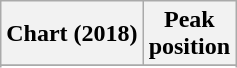<table class="wikitable sortable plainrowheaders" style="text-align:center;">
<tr>
<th>Chart (2018)</th>
<th>Peak<br>position</th>
</tr>
<tr>
</tr>
<tr>
</tr>
<tr>
</tr>
<tr>
</tr>
<tr>
</tr>
<tr>
</tr>
<tr>
</tr>
</table>
